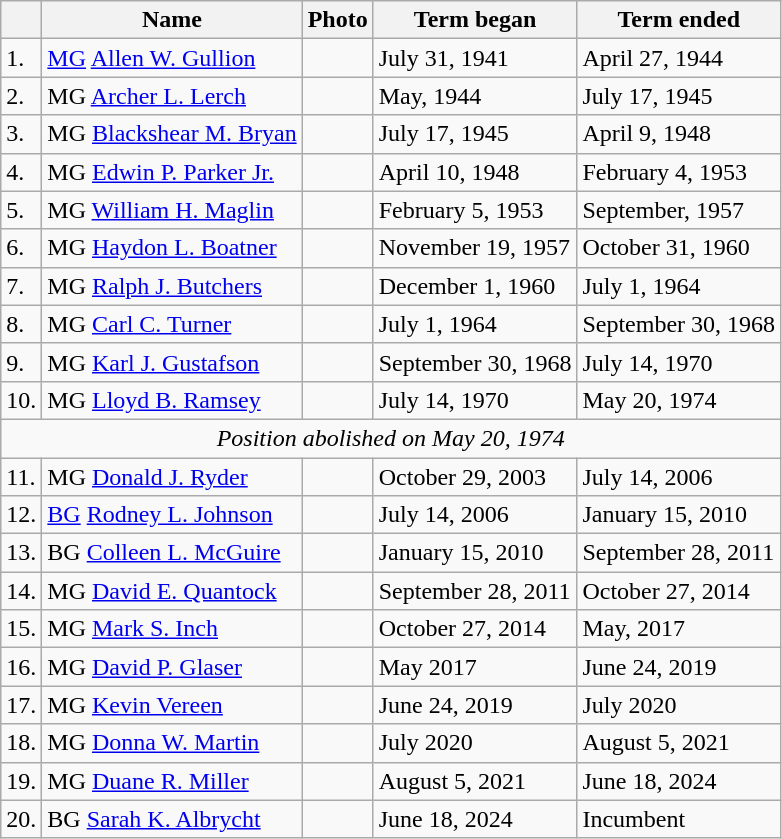<table class="wikitable">
<tr>
<th></th>
<th>Name</th>
<th>Photo</th>
<th>Term began</th>
<th>Term ended</th>
</tr>
<tr>
<td>1.</td>
<td><a href='#'>MG</a> <a href='#'>Allen W. Gullion</a></td>
<td></td>
<td>July 31, 1941</td>
<td>April 27, 1944</td>
</tr>
<tr>
<td>2.</td>
<td>MG <a href='#'>Archer L. Lerch</a></td>
<td></td>
<td>May, 1944</td>
<td>July 17, 1945</td>
</tr>
<tr>
<td>3.</td>
<td>MG <a href='#'>Blackshear M. Bryan</a></td>
<td></td>
<td>July 17, 1945</td>
<td>April 9, 1948</td>
</tr>
<tr>
<td>4.</td>
<td>MG <a href='#'>Edwin P. Parker Jr.</a></td>
<td></td>
<td>April 10, 1948</td>
<td>February 4, 1953</td>
</tr>
<tr>
<td>5.</td>
<td>MG <a href='#'>William H. Maglin</a></td>
<td></td>
<td>February 5, 1953</td>
<td>September, 1957</td>
</tr>
<tr>
<td>6.</td>
<td>MG <a href='#'>Haydon L. Boatner</a></td>
<td></td>
<td>November 19, 1957</td>
<td>October 31, 1960</td>
</tr>
<tr>
<td>7.</td>
<td>MG <a href='#'>Ralph J. Butchers</a></td>
<td></td>
<td>December 1, 1960</td>
<td>July 1, 1964</td>
</tr>
<tr>
<td>8.</td>
<td>MG <a href='#'>Carl C. Turner</a></td>
<td></td>
<td>July 1, 1964</td>
<td>September 30, 1968</td>
</tr>
<tr>
<td>9.</td>
<td>MG <a href='#'>Karl J. Gustafson</a></td>
<td></td>
<td>September 30, 1968</td>
<td>July 14, 1970</td>
</tr>
<tr>
<td>10.</td>
<td>MG <a href='#'>Lloyd B. Ramsey</a></td>
<td></td>
<td>July 14, 1970</td>
<td>May 20, 1974</td>
</tr>
<tr>
<td style="text-align:center;" colspan=5><em>Position abolished on May 20, 1974</em></td>
</tr>
<tr>
<td>11.</td>
<td>MG <a href='#'>Donald J. Ryder</a></td>
<td></td>
<td>October 29, 2003</td>
<td>July 14, 2006</td>
</tr>
<tr>
<td>12.</td>
<td><a href='#'>BG</a> <a href='#'>Rodney L. Johnson</a></td>
<td></td>
<td>July 14, 2006</td>
<td>January 15, 2010</td>
</tr>
<tr>
<td>13.</td>
<td>BG <a href='#'>Colleen L. McGuire</a></td>
<td></td>
<td>January 15, 2010</td>
<td>September 28, 2011</td>
</tr>
<tr>
<td>14.</td>
<td>MG <a href='#'>David E. Quantock</a></td>
<td></td>
<td>September 28, 2011</td>
<td>October 27, 2014</td>
</tr>
<tr>
<td>15.</td>
<td>MG <a href='#'>Mark S. Inch</a></td>
<td></td>
<td>October 27, 2014</td>
<td>May, 2017</td>
</tr>
<tr>
<td>16.</td>
<td>MG <a href='#'>David P. Glaser</a></td>
<td></td>
<td>May 2017</td>
<td>June 24, 2019</td>
</tr>
<tr>
<td>17.</td>
<td>MG <a href='#'>Kevin Vereen</a></td>
<td></td>
<td>June 24, 2019</td>
<td>July 2020</td>
</tr>
<tr>
<td>18.</td>
<td>MG <a href='#'>Donna W. Martin</a></td>
<td></td>
<td>July 2020</td>
<td>August 5, 2021</td>
</tr>
<tr>
<td>19.</td>
<td>MG <a href='#'>Duane R. Miller</a></td>
<td></td>
<td>August 5, 2021</td>
<td>June 18, 2024</td>
</tr>
<tr>
<td>20.</td>
<td>BG <a href='#'>Sarah K. Albrycht</a></td>
<td></td>
<td>June 18, 2024</td>
<td>Incumbent</td>
</tr>
</table>
